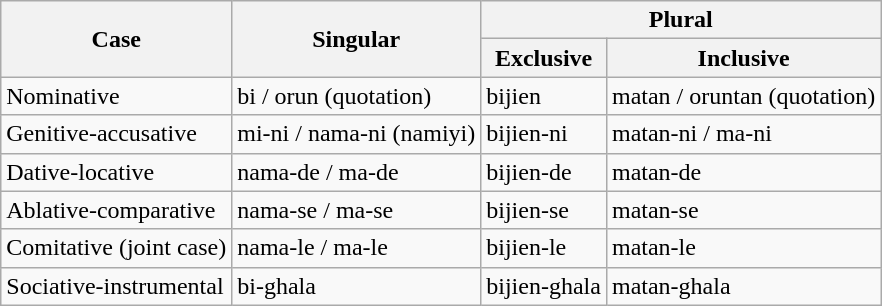<table class="wikitable">
<tr>
<th rowspan="2">Case</th>
<th rowspan="2">Singular</th>
<th colspan="2">Plural</th>
</tr>
<tr>
<th>Exclusive</th>
<th>Inclusive</th>
</tr>
<tr>
<td>Nominative</td>
<td>bi / orun (quotation)</td>
<td>bijien</td>
<td>matan / oruntan (quotation)</td>
</tr>
<tr>
<td>Genitive-accusative</td>
<td>mi-ni / nama-ni (namiyi)</td>
<td>bijien-ni</td>
<td>matan-ni / ma-ni</td>
</tr>
<tr>
<td>Dative-locative</td>
<td>nama-de / ma-de</td>
<td>bijien-de</td>
<td>matan-de</td>
</tr>
<tr>
<td>Ablative-comparative</td>
<td>nama-se / ma-se</td>
<td>bijien-se</td>
<td>matan-se</td>
</tr>
<tr>
<td>Comitative (joint case)</td>
<td>nama-le / ma-le</td>
<td>bijien-le</td>
<td>matan-le</td>
</tr>
<tr>
<td>Sociative-instrumental</td>
<td>bi-ghala</td>
<td>bijien-ghala</td>
<td>matan-ghala</td>
</tr>
</table>
